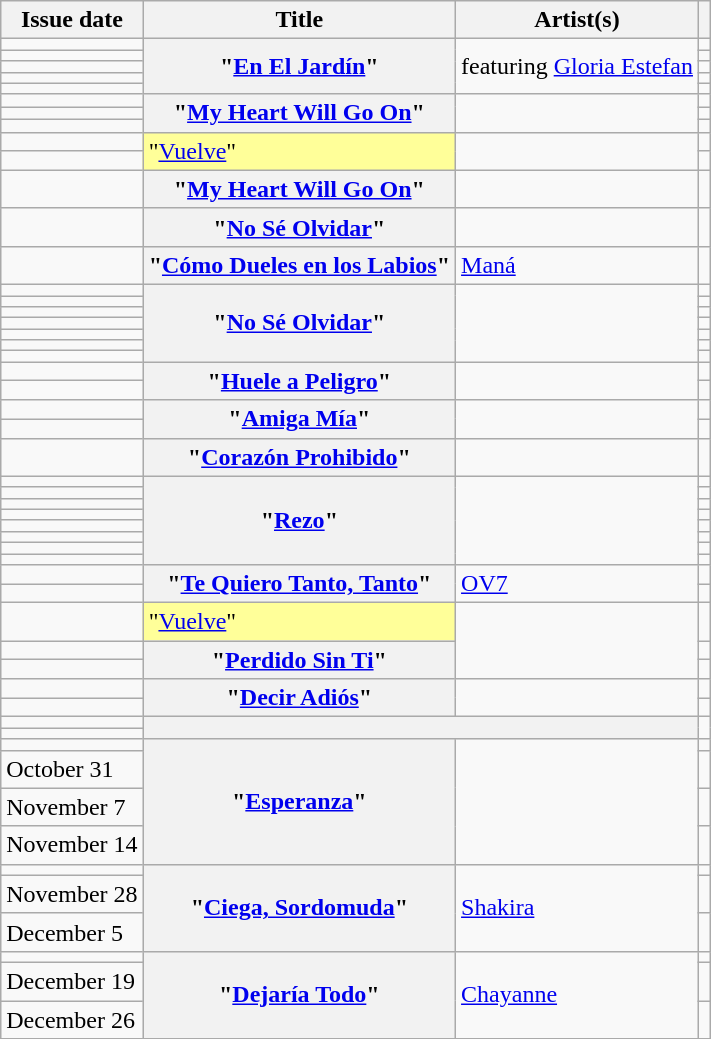<table class="wikitable sortable plainrowheaders">
<tr>
<th scope=col>Issue date</th>
<th scope=col>Title</th>
<th scope=col>Artist(s)</th>
<th scope=col class=unsortable></th>
</tr>
<tr>
<td></td>
<th scope=rowgroup     rowspan="5">"<a href='#'>En El Jardín</a>"</th>
<td rowspan="5"> featuring <a href='#'>Gloria Estefan</a></td>
<td style="text-align: center;"></td>
</tr>
<tr>
<td></td>
<td style="text-align: center;"></td>
</tr>
<tr>
<td></td>
<td style="text-align: center;"></td>
</tr>
<tr>
<td></td>
<td style="text-align: center;"></td>
</tr>
<tr>
<td></td>
<td style="text-align: center;"></td>
</tr>
<tr>
<td></td>
<th scope=rowgroup    rowspan="3">"<a href='#'>My Heart Will Go On</a>"</th>
<td rowspan="3"></td>
<td style="text-align: center;"></td>
</tr>
<tr>
<td></td>
<td style="text-align: center;"></td>
</tr>
<tr>
<td></td>
<td style="text-align: center;"></td>
</tr>
<tr>
<td></td>
<td bgcolor=#FFFF99 rowspan="2">"<a href='#'>Vuelve</a>"  </td>
<td rowspan="2"></td>
<td style="text-align: center;"></td>
</tr>
<tr>
<td></td>
<td style="text-align: center;"></td>
</tr>
<tr>
<td></td>
<th scope=row>"<a href='#'>My Heart Will Go On</a>"</th>
<td></td>
<td style="text-align: center;"></td>
</tr>
<tr>
<td></td>
<th scope=row>"<a href='#'>No Sé Olvidar</a>"</th>
<td></td>
<td style="text-align: center;"></td>
</tr>
<tr>
<td></td>
<th scope=row>"<a href='#'>Cómo Dueles en los Labios</a>"</th>
<td><a href='#'>Maná</a></td>
<td style="text-align: center;"></td>
</tr>
<tr>
<td></td>
<th scope=rowgroup    rowspan="7">"<a href='#'>No Sé Olvidar</a>"</th>
<td rowspan="7"></td>
<td style="text-align: center;"></td>
</tr>
<tr>
<td></td>
<td style="text-align: center;"></td>
</tr>
<tr>
<td></td>
<td style="text-align: center;"></td>
</tr>
<tr>
<td></td>
<td style="text-align: center;"></td>
</tr>
<tr>
<td></td>
<td style="text-align: center;"></td>
</tr>
<tr>
<td></td>
<td style="text-align: center;"></td>
</tr>
<tr>
<td></td>
<td style="text-align: center;"></td>
</tr>
<tr>
<td></td>
<th scope=rowgroup   rowspan="2">"<a href='#'>Huele a Peligro</a>"</th>
<td rowspan="2"></td>
<td style="text-align: center;"></td>
</tr>
<tr>
<td></td>
<td style="text-align: center;"></td>
</tr>
<tr>
<td></td>
<th scope=rowgroup    rowspan="2">"<a href='#'>Amiga Mía</a>"</th>
<td rowspan="2"></td>
<td style="text-align: center;"></td>
</tr>
<tr>
<td></td>
<td style="text-align: center;"></td>
</tr>
<tr>
<td></td>
<th scope=row>"<a href='#'>Corazón Prohibido</a>"</th>
<td></td>
<td style="text-align: center;"></td>
</tr>
<tr>
<td></td>
<th scope=rowgroup    rowspan="8">"<a href='#'>Rezo</a>"</th>
<td rowspan="8"></td>
<td style="text-align: center;"></td>
</tr>
<tr>
<td></td>
<td style="text-align: center;"></td>
</tr>
<tr>
<td></td>
<td style="text-align: center;"></td>
</tr>
<tr>
<td></td>
<td style="text-align: center;"></td>
</tr>
<tr>
<td></td>
<td style="text-align: center;"></td>
</tr>
<tr>
<td></td>
<td style="text-align: center;"></td>
</tr>
<tr>
<td></td>
<td style="text-align: center;"></td>
</tr>
<tr>
<td></td>
<td style="text-align: center;"></td>
</tr>
<tr>
<td></td>
<th scope=rowgroup    rowspan="2">"<a href='#'>Te Quiero Tanto, Tanto</a>"</th>
<td rowspan="2"><a href='#'>OV7</a></td>
<td style="text-align: center;"></td>
</tr>
<tr>
<td></td>
<td style="text-align: center;"></td>
</tr>
<tr>
<td></td>
<td bgcolor=#FFFF99>"<a href='#'>Vuelve</a>"  </td>
<td rowspan="3"></td>
<td style="text-align: center;"></td>
</tr>
<tr>
<td></td>
<th scope=rowgroup  rowspan="2">"<a href='#'>Perdido Sin Ti</a>"</th>
<td style="text-align: center;"></td>
</tr>
<tr>
<td></td>
<td style="text-align: center;"></td>
</tr>
<tr>
<td></td>
<th scope=rowgroup    rowspan="2">"<a href='#'>Decir Adiós</a>"</th>
<td rowspan="2"></td>
<td style="text-align: center;"></td>
</tr>
<tr>
<td></td>
<td style="text-align: center;"></td>
</tr>
<tr>
<td></td>
<th scope=rowgroup   colspan=2 rowspan=2> </th>
<td style="text-align: center;" rowspan="2"></td>
</tr>
<tr>
<td></td>
</tr>
<tr>
<td></td>
<th scope=rowgroup   rowspan="4">"<a href='#'>Esperanza</a>"</th>
<td rowspan="4"></td>
<td style="text-align: center;"></td>
</tr>
<tr>
<td>October 31</td>
<td style="text-align: center;"></td>
</tr>
<tr>
<td>November 7</td>
<td style="text-align: center;"></td>
</tr>
<tr>
<td>November 14</td>
<td style="text-align: center;"></td>
</tr>
<tr>
<td></td>
<th scope=rowgroup    rowspan="3">"<a href='#'>Ciega, Sordomuda</a>"</th>
<td rowspan="3"><a href='#'>Shakira</a></td>
<td style="text-align: center;"></td>
</tr>
<tr>
<td>November 28</td>
<td style="text-align: center;"></td>
</tr>
<tr>
<td>December 5</td>
<td style="text-align: center;"></td>
</tr>
<tr>
<td></td>
<th scope=rowgroup    rowspan="3">"<a href='#'>Dejaría Todo</a>"</th>
<td rowspan="3"><a href='#'>Chayanne</a></td>
<td style="text-align: center;"></td>
</tr>
<tr>
<td>December 19</td>
<td style="text-align: center;"></td>
</tr>
<tr>
<td>December 26</td>
<td style="text-align: center;"></td>
</tr>
<tr>
</tr>
</table>
